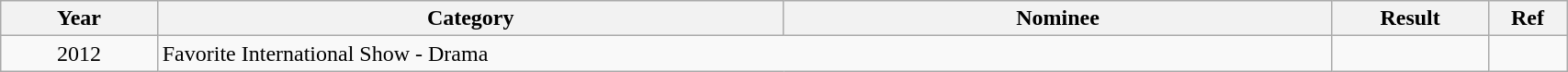<table class="wikitable" width="90%">
<tr>
<th width="10%">Year</th>
<th width="40%">Category</th>
<th width="35%">Nominee</th>
<th width="10%">Result</th>
<th width="5%">Ref</th>
</tr>
<tr>
<td align="center">2012</td>
<td colspan="2">Favorite International Show - Drama</td>
<td></td>
<td></td>
</tr>
</table>
